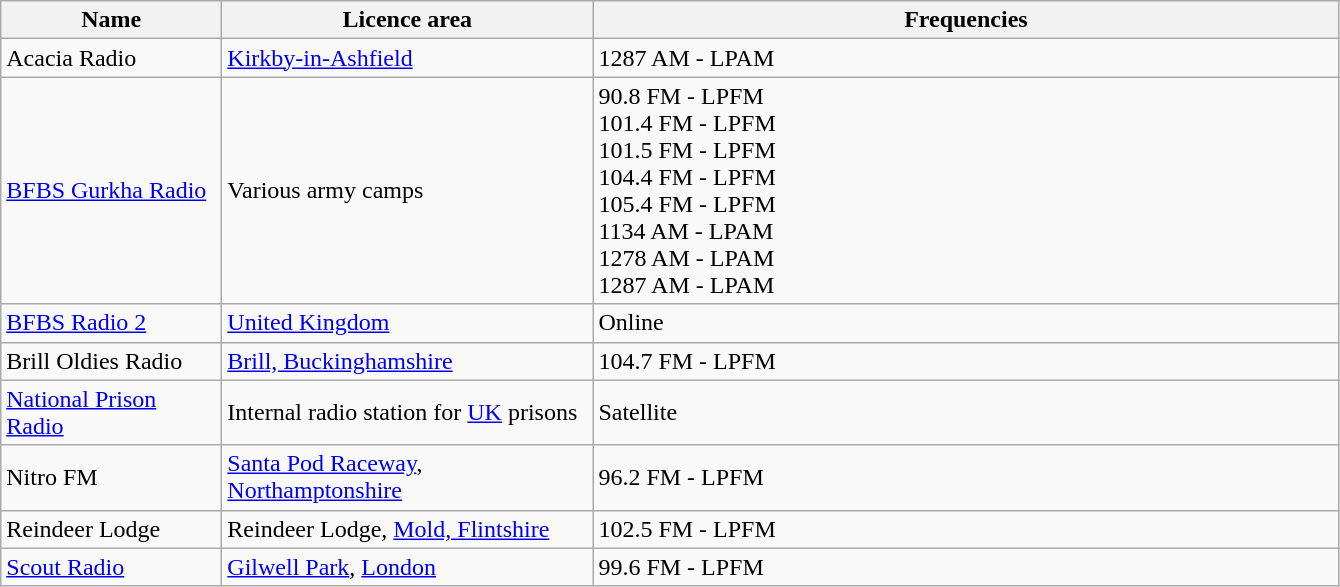<table class="wikitable sortable">
<tr>
<th width=140>Name</th>
<th width=240>Licence area</th>
<th width=490>Frequencies</th>
</tr>
<tr>
<td>Acacia Radio</td>
<td><a href='#'>Kirkby-in-Ashfield</a></td>
<td>1287 AM - LPAM</td>
</tr>
<tr>
<td><a href='#'>BFBS Gurkha Radio</a></td>
<td>Various army camps</td>
<td>90.8 FM - LPFM <br>101.4 FM - LPFM <br>101.5 FM - LPFM <br>104.4 FM - LPFM <br>105.4 FM - LPFM <br>1134 AM - LPAM <br>1278 AM - LPAM <br>1287 AM - LPAM <br></td>
</tr>
<tr>
<td><a href='#'>BFBS Radio 2</a></td>
<td><a href='#'>United Kingdom</a></td>
<td>Online</td>
</tr>
<tr>
<td>Brill Oldies Radio</td>
<td><a href='#'>Brill, Buckinghamshire</a></td>
<td>104.7 FM - LPFM</td>
</tr>
<tr>
<td><a href='#'>National Prison Radio</a></td>
<td>Internal radio station for <a href='#'>UK</a> prisons</td>
<td>Satellite</td>
</tr>
<tr>
<td>Nitro FM</td>
<td><a href='#'>Santa Pod Raceway</a>, <a href='#'>Northamptonshire</a></td>
<td>96.2 FM - LPFM </td>
</tr>
<tr>
<td>Reindeer Lodge</td>
<td>Reindeer Lodge, <a href='#'>Mold, Flintshire</a></td>
<td>102.5 FM - LPFM</td>
</tr>
<tr>
<td><a href='#'>Scout Radio</a></td>
<td><a href='#'>Gilwell Park</a>, <a href='#'>London</a></td>
<td>99.6 FM - LPFM</td>
</tr>
</table>
